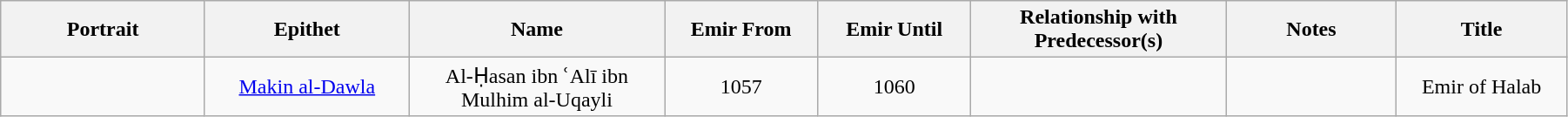<table width=95% class="wikitable">
<tr>
<th width=12%>Portrait</th>
<th width=12%>Epithet</th>
<th width=15%>Name</th>
<th width=9%>Emir From</th>
<th width=9%>Emir Until</th>
<th width=15%>Relationship with Predecessor(s)</th>
<th width=10%>Notes</th>
<th width=10%>Title</th>
</tr>
<tr>
<td align="center"></td>
<td align="center"><a href='#'>Makin al-Dawla</a></td>
<td align="center">Al-Ḥasan ibn ʿAlī ibn Mulhim al-Uqayli</td>
<td align="center">1057</td>
<td align="center">1060</td>
<td></td>
<td></td>
<td align="center">Emir of Halab</td>
</tr>
</table>
